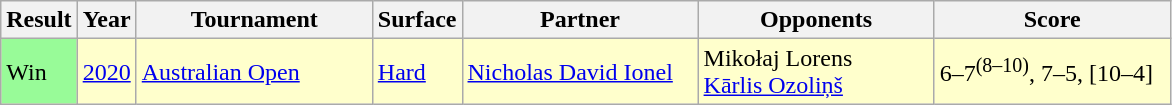<table class="wikitable">
<tr>
<th>Result</th>
<th>Year</th>
<th width=150>Tournament</th>
<th>Surface</th>
<th width=150>Partner</th>
<th width=150>Opponents</th>
<th width=150>Score</th>
</tr>
<tr style="background:#ffc;">
<td bgcolor=98fb98>Win</td>
<td><a href='#'>2020</a></td>
<td><a href='#'>Australian Open</a></td>
<td><a href='#'>Hard</a></td>
<td> <a href='#'>Nicholas David Ionel</a></td>
<td> Mikołaj Lorens<br> <a href='#'>Kārlis Ozoliņš</a></td>
<td>6–7<sup>(8–10)</sup>, 7–5, [10–4]</td>
</tr>
</table>
